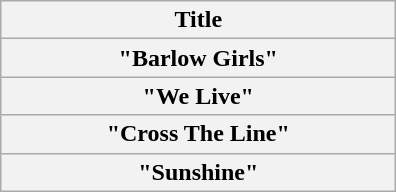<table class="wikitable plainrowheaders" style="text-align:center;">
<tr>
<th scope="col" style="width:16em;">Title</th>
</tr>
<tr>
<th scope="row">"Barlow Girls"</th>
</tr>
<tr>
<th scope="row">"We Live"</th>
</tr>
<tr>
<th scope="row">"Cross The Line"</th>
</tr>
<tr>
<th scope="row">"Sunshine"</th>
</tr>
</table>
